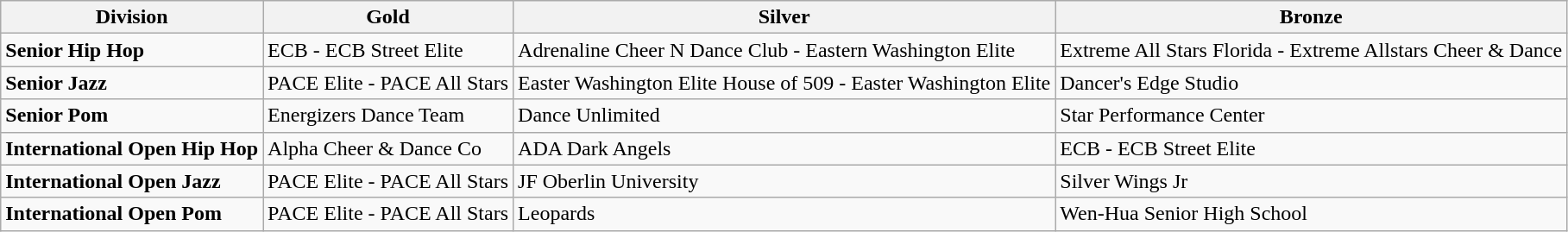<table class="wikitable">
<tr>
<th>Division</th>
<th>Gold</th>
<th>Silver</th>
<th>Bronze</th>
</tr>
<tr>
<td><strong>Senior Hip Hop</strong></td>
<td>ECB - ECB Street Elite</td>
<td>Adrenaline Cheer N Dance Club - Eastern Washington Elite</td>
<td>Extreme All Stars Florida - Extreme Allstars Cheer & Dance</td>
</tr>
<tr>
<td><strong>Senior Jazz</strong></td>
<td>PACE Elite - PACE All Stars</td>
<td>Easter Washington Elite House of 509 - Easter Washington Elite</td>
<td>Dancer's Edge Studio</td>
</tr>
<tr>
<td><strong>Senior Pom</strong></td>
<td>Energizers Dance Team</td>
<td>Dance Unlimited</td>
<td>Star Performance Center</td>
</tr>
<tr>
<td><strong>International Open Hip Hop</strong></td>
<td>Alpha Cheer & Dance Co</td>
<td>ADA Dark Angels</td>
<td>ECB - ECB Street Elite</td>
</tr>
<tr>
<td><strong>International Open Jazz</strong></td>
<td>PACE Elite - PACE All Stars</td>
<td>JF Oberlin University</td>
<td>Silver Wings Jr</td>
</tr>
<tr>
<td><strong>International Open Pom</strong></td>
<td>PACE Elite - PACE All Stars</td>
<td>Leopards</td>
<td>Wen-Hua Senior High School</td>
</tr>
</table>
